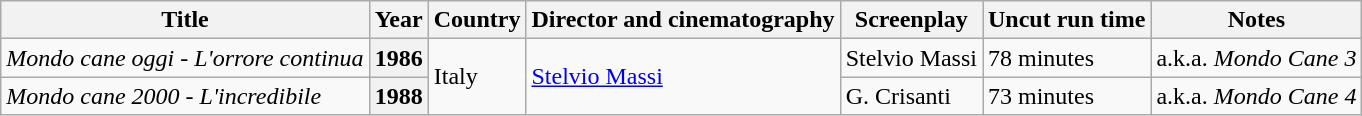<table class="wikitable sortable plainrowheaders">
<tr>
<th scope="col">Title</th>
<th scope="col">Year</th>
<th scope="col">Country</th>
<th scope="col">Director and cinematography</th>
<th scope="col">Screenplay</th>
<th scope="col">Uncut run time</th>
<th scope="col">Notes</th>
</tr>
<tr>
<td><em>Mondo cane oggi - L'orrore continua</em></td>
<th scope="row">1986</th>
<td rowspan="2">Italy</td>
<td rowspan="2"><a href='#'>Stelvio Massi</a></td>
<td>Stelvio Massi</td>
<td>78 minutes</td>
<td>a.k.a. <em>Mondo Cane 3</em></td>
</tr>
<tr>
<td><em>Mondo cane 2000 - L'incredibile</em></td>
<th scope="row">1988</th>
<td>G. Crisanti</td>
<td>73 minutes</td>
<td>a.k.a. <em>Mondo Cane 4</em></td>
</tr>
</table>
